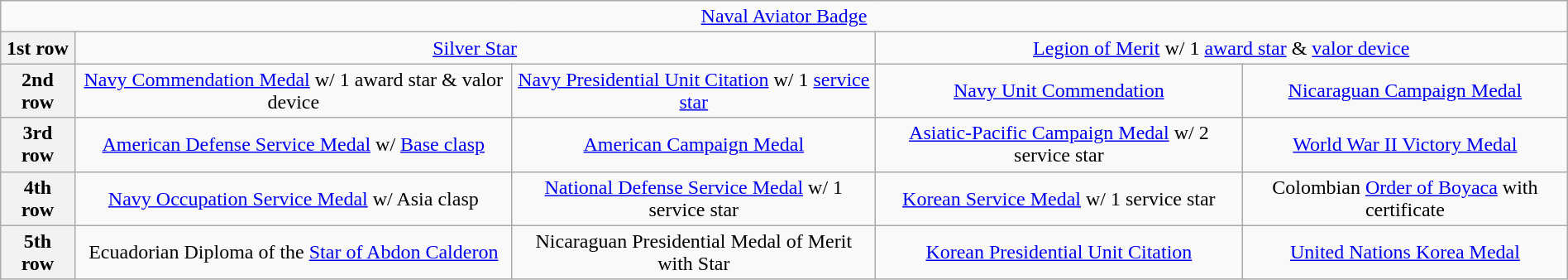<table class="wikitable" style="margin:1em auto; text-align:center;">
<tr>
<td colspan="15"><a href='#'>Naval Aviator Badge</a></td>
</tr>
<tr>
<th>1st row</th>
<td colspan="8"><a href='#'>Silver Star</a></td>
<td colspan="6"><a href='#'>Legion of Merit</a> w/ 1 <a href='#'>award star</a> & <a href='#'>valor device</a></td>
</tr>
<tr>
<th>2nd row</th>
<td colspan="4"><a href='#'>Navy Commendation Medal</a> w/ 1 award star & valor device</td>
<td colspan="4"><a href='#'>Navy Presidential Unit Citation</a> w/ 1 <a href='#'>service star</a></td>
<td colspan="4"><a href='#'>Navy Unit Commendation</a></td>
<td colspan="4"><a href='#'>Nicaraguan Campaign Medal</a></td>
</tr>
<tr>
<th>3rd row</th>
<td colspan="4"><a href='#'>American Defense Service Medal</a> w/ <a href='#'>Base clasp</a></td>
<td colspan="4"><a href='#'>American Campaign Medal</a></td>
<td colspan="4"><a href='#'>Asiatic-Pacific Campaign Medal</a> w/ 2 service star</td>
<td colspan="4"><a href='#'>World War II Victory Medal</a></td>
</tr>
<tr>
<th>4th row</th>
<td colspan="4"><a href='#'>Navy Occupation Service Medal</a> w/ Asia clasp</td>
<td colspan="4"><a href='#'>National Defense Service Medal</a> w/ 1 service star</td>
<td colspan="4"><a href='#'>Korean Service Medal</a> w/ 1 service star</td>
<td colspan="4">Colombian <a href='#'>Order of Boyaca</a> with certificate</td>
</tr>
<tr>
<th>5th row</th>
<td colspan="4">Ecuadorian Diploma of the <a href='#'>Star of Abdon Calderon</a></td>
<td colspan="4">Nicaraguan Presidential Medal of Merit with Star</td>
<td colspan="4"><a href='#'>Korean Presidential Unit Citation</a></td>
<td colspan="4"><a href='#'>United Nations Korea Medal</a></td>
</tr>
</table>
